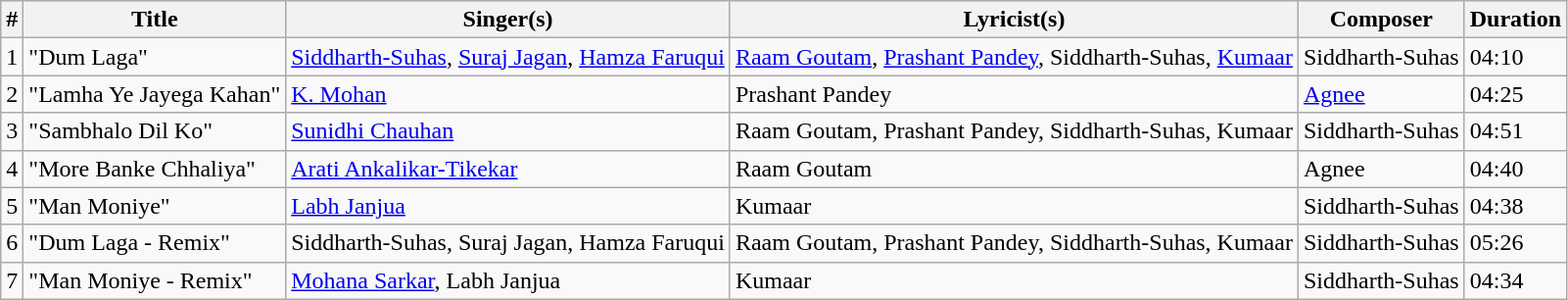<table class=wikitable>
<tr>
<th>#</th>
<th>Title</th>
<th>Singer(s)</th>
<th>Lyricist(s)</th>
<th>Composer</th>
<th>Duration</th>
</tr>
<tr>
<td>1</td>
<td>"Dum Laga"</td>
<td><a href='#'>Siddharth-Suhas</a>, <a href='#'>Suraj Jagan</a>, <a href='#'>Hamza Faruqui</a></td>
<td><a href='#'>Raam Goutam</a>, <a href='#'>Prashant Pandey</a>, Siddharth-Suhas, <a href='#'>Kumaar</a></td>
<td>Siddharth-Suhas</td>
<td>04:10</td>
</tr>
<tr>
<td>2</td>
<td>"Lamha Ye Jayega Kahan"</td>
<td><a href='#'>K. Mohan</a></td>
<td>Prashant Pandey</td>
<td><a href='#'>Agnee</a></td>
<td>04:25</td>
</tr>
<tr>
<td>3</td>
<td>"Sambhalo Dil Ko"</td>
<td><a href='#'>Sunidhi Chauhan</a></td>
<td>Raam Goutam, Prashant Pandey, Siddharth-Suhas, Kumaar</td>
<td>Siddharth-Suhas</td>
<td>04:51</td>
</tr>
<tr>
<td>4</td>
<td>"More Banke Chhaliya"</td>
<td><a href='#'>Arati Ankalikar-Tikekar</a></td>
<td>Raam Goutam</td>
<td>Agnee</td>
<td>04:40</td>
</tr>
<tr>
<td>5</td>
<td>"Man Moniye"</td>
<td><a href='#'>Labh Janjua</a></td>
<td>Kumaar</td>
<td>Siddharth-Suhas</td>
<td>04:38</td>
</tr>
<tr>
<td>6</td>
<td>"Dum Laga - Remix"</td>
<td>Siddharth-Suhas, Suraj Jagan, Hamza Faruqui</td>
<td>Raam Goutam, Prashant Pandey, Siddharth-Suhas, Kumaar</td>
<td>Siddharth-Suhas</td>
<td>05:26</td>
</tr>
<tr>
<td>7</td>
<td>"Man Moniye - Remix"</td>
<td><a href='#'>Mohana Sarkar</a>, Labh Janjua</td>
<td>Kumaar</td>
<td>Siddharth-Suhas</td>
<td>04:34</td>
</tr>
</table>
